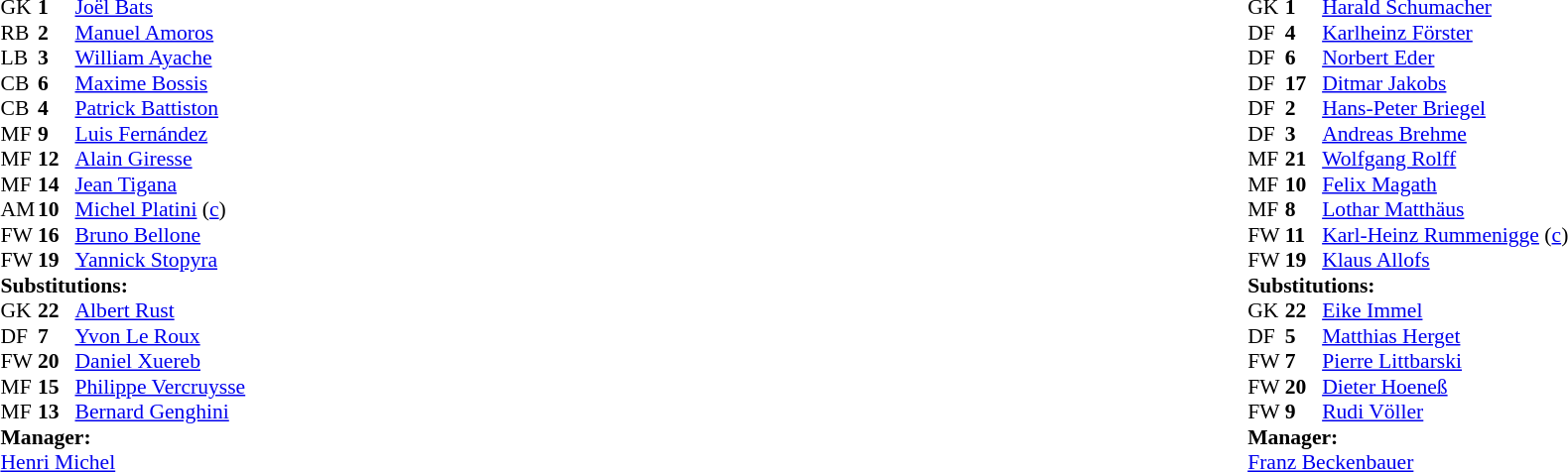<table width="100%">
<tr>
<td valign="top" width="50%"><br><table style="font-size: 90%" cellspacing="0" cellpadding="0">
<tr>
<th width="25"></th>
<th width="25"></th>
</tr>
<tr>
<td>GK</td>
<td><strong>1</strong></td>
<td><a href='#'>Joël Bats</a></td>
</tr>
<tr>
<td>RB</td>
<td><strong>2</strong></td>
<td><a href='#'>Manuel Amoros</a></td>
</tr>
<tr>
<td>LB</td>
<td><strong>3</strong></td>
<td><a href='#'>William Ayache</a></td>
</tr>
<tr>
<td>CB</td>
<td><strong>6</strong></td>
<td><a href='#'>Maxime Bossis</a></td>
</tr>
<tr>
<td>CB</td>
<td><strong>4</strong></td>
<td><a href='#'>Patrick Battiston</a></td>
</tr>
<tr>
<td>MF</td>
<td><strong>9</strong></td>
<td><a href='#'>Luis Fernández</a></td>
<td></td>
</tr>
<tr>
<td>MF</td>
<td><strong>12</strong></td>
<td><a href='#'>Alain Giresse</a></td>
<td></td>
<td></td>
</tr>
<tr>
<td>MF</td>
<td><strong>14</strong></td>
<td><a href='#'>Jean Tigana</a></td>
</tr>
<tr>
<td>AM</td>
<td><strong>10</strong></td>
<td><a href='#'>Michel Platini</a> (<a href='#'>c</a>)</td>
</tr>
<tr>
<td>FW</td>
<td><strong>16</strong></td>
<td><a href='#'>Bruno Bellone</a></td>
<td></td>
<td></td>
</tr>
<tr>
<td>FW</td>
<td><strong>19</strong></td>
<td><a href='#'>Yannick Stopyra</a></td>
</tr>
<tr>
<td colspan=3><strong>Substitutions:</strong></td>
</tr>
<tr>
<td>GK</td>
<td><strong>22</strong></td>
<td><a href='#'>Albert Rust</a></td>
<td></td>
<td></td>
</tr>
<tr>
<td>DF</td>
<td><strong>7</strong></td>
<td><a href='#'>Yvon Le Roux</a></td>
<td></td>
<td></td>
</tr>
<tr>
<td>FW</td>
<td><strong>20</strong></td>
<td><a href='#'>Daniel Xuereb</a></td>
<td></td>
<td></td>
</tr>
<tr>
<td>MF</td>
<td><strong>15</strong></td>
<td><a href='#'>Philippe Vercruysse</a></td>
<td></td>
<td></td>
</tr>
<tr>
<td>MF</td>
<td><strong>13</strong></td>
<td><a href='#'>Bernard Genghini</a></td>
<td></td>
<td></td>
</tr>
<tr>
<td colspan=3><strong>Manager:</strong></td>
</tr>
<tr>
<td colspan=4><a href='#'>Henri Michel</a></td>
</tr>
</table>
</td>
<td valign="top"></td>
<td valign="top" width="50%"><br><table style="font-size: 90%" cellspacing="0" cellpadding="0" align="center">
<tr>
<th width=25></th>
<th width=25></th>
</tr>
<tr>
<td>GK</td>
<td><strong>1</strong></td>
<td><a href='#'>Harald Schumacher</a></td>
</tr>
<tr>
<td>DF</td>
<td><strong>4</strong></td>
<td><a href='#'>Karlheinz Förster</a></td>
</tr>
<tr>
<td>DF</td>
<td><strong>6</strong></td>
<td><a href='#'>Norbert Eder</a></td>
</tr>
<tr>
<td>DF</td>
<td><strong>17</strong></td>
<td><a href='#'>Ditmar Jakobs</a></td>
</tr>
<tr>
<td>DF</td>
<td><strong>2</strong></td>
<td><a href='#'>Hans-Peter Briegel</a></td>
</tr>
<tr>
<td>DF</td>
<td><strong>3</strong></td>
<td><a href='#'>Andreas Brehme</a></td>
</tr>
<tr>
<td>MF</td>
<td><strong>21</strong></td>
<td><a href='#'>Wolfgang Rolff</a></td>
</tr>
<tr>
<td>MF</td>
<td><strong>10</strong></td>
<td><a href='#'>Felix Magath</a></td>
<td></td>
</tr>
<tr>
<td>MF</td>
<td><strong>8</strong></td>
<td><a href='#'>Lothar Matthäus</a></td>
</tr>
<tr>
<td>FW</td>
<td><strong>11</strong></td>
<td><a href='#'>Karl-Heinz Rummenigge</a> (<a href='#'>c</a>)</td>
<td></td>
<td></td>
</tr>
<tr>
<td>FW</td>
<td><strong>19</strong></td>
<td><a href='#'>Klaus Allofs</a></td>
</tr>
<tr>
<td colspan=3><strong>Substitutions:</strong></td>
</tr>
<tr>
<td>GK</td>
<td><strong>22</strong></td>
<td><a href='#'>Eike Immel</a></td>
<td></td>
<td></td>
</tr>
<tr>
<td>DF</td>
<td><strong>5</strong></td>
<td><a href='#'>Matthias Herget</a></td>
<td></td>
<td></td>
</tr>
<tr>
<td>FW</td>
<td><strong>7</strong></td>
<td><a href='#'>Pierre Littbarski</a></td>
<td></td>
<td></td>
</tr>
<tr>
<td>FW</td>
<td><strong>20</strong></td>
<td><a href='#'>Dieter Hoeneß</a></td>
<td></td>
<td></td>
</tr>
<tr>
<td>FW</td>
<td><strong>9</strong></td>
<td><a href='#'>Rudi Völler</a></td>
<td></td>
<td></td>
</tr>
<tr>
<td colspan=3><strong>Manager:</strong></td>
</tr>
<tr>
<td colspan=3><a href='#'>Franz Beckenbauer</a></td>
</tr>
</table>
</td>
</tr>
</table>
